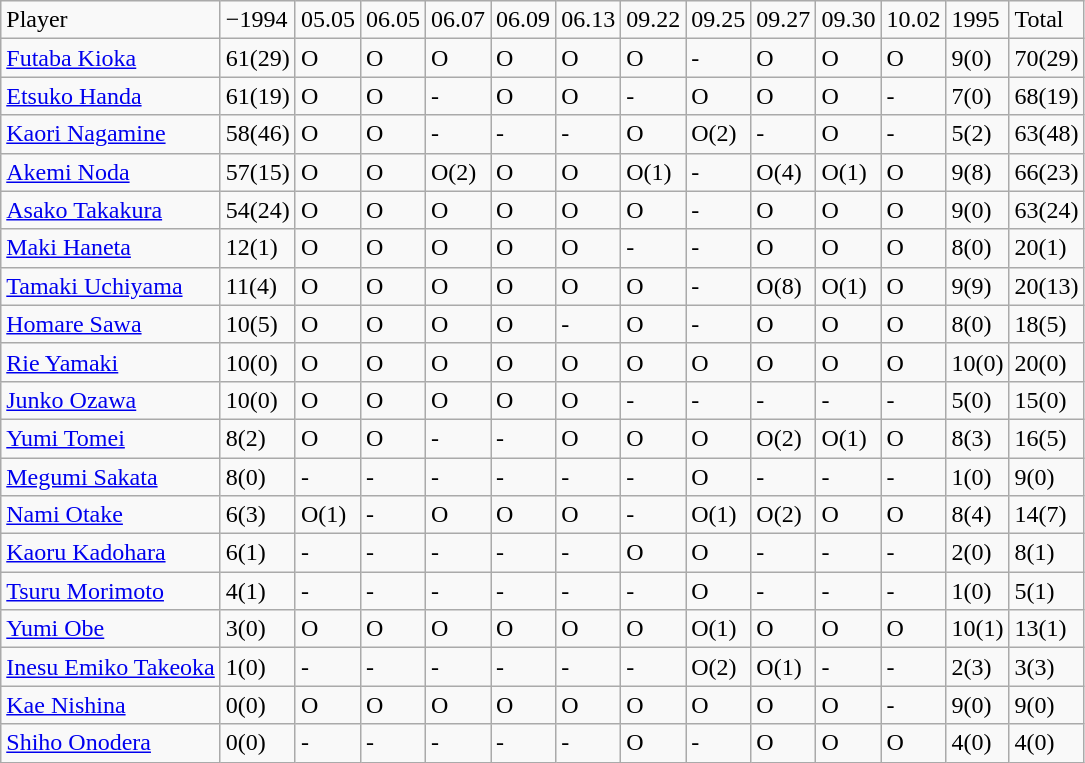<table class="wikitable" style="text-align:left;">
<tr>
<td>Player</td>
<td>−1994</td>
<td>05.05</td>
<td>06.05</td>
<td>06.07</td>
<td>06.09</td>
<td>06.13</td>
<td>09.22</td>
<td>09.25</td>
<td>09.27</td>
<td>09.30</td>
<td>10.02</td>
<td>1995</td>
<td>Total</td>
</tr>
<tr>
<td><a href='#'>Futaba Kioka</a></td>
<td>61(29)</td>
<td>O</td>
<td>O</td>
<td>O</td>
<td>O</td>
<td>O</td>
<td>O</td>
<td>-</td>
<td>O</td>
<td>O</td>
<td>O</td>
<td>9(0)</td>
<td>70(29)</td>
</tr>
<tr>
<td><a href='#'>Etsuko Handa</a></td>
<td>61(19)</td>
<td>O</td>
<td>O</td>
<td>-</td>
<td>O</td>
<td>O</td>
<td>-</td>
<td>O</td>
<td>O</td>
<td>O</td>
<td>-</td>
<td>7(0)</td>
<td>68(19)</td>
</tr>
<tr>
<td><a href='#'>Kaori Nagamine</a></td>
<td>58(46)</td>
<td>O</td>
<td>O</td>
<td>-</td>
<td>-</td>
<td>-</td>
<td>O</td>
<td>O(2)</td>
<td>-</td>
<td>O</td>
<td>-</td>
<td>5(2)</td>
<td>63(48)</td>
</tr>
<tr>
<td><a href='#'>Akemi Noda</a></td>
<td>57(15)</td>
<td>O</td>
<td>O</td>
<td>O(2)</td>
<td>O</td>
<td>O</td>
<td>O(1)</td>
<td>-</td>
<td>O(4)</td>
<td>O(1)</td>
<td>O</td>
<td>9(8)</td>
<td>66(23)</td>
</tr>
<tr>
<td><a href='#'>Asako Takakura</a></td>
<td>54(24)</td>
<td>O</td>
<td>O</td>
<td>O</td>
<td>O</td>
<td>O</td>
<td>O</td>
<td>-</td>
<td>O</td>
<td>O</td>
<td>O</td>
<td>9(0)</td>
<td>63(24)</td>
</tr>
<tr>
<td><a href='#'>Maki Haneta</a></td>
<td>12(1)</td>
<td>O</td>
<td>O</td>
<td>O</td>
<td>O</td>
<td>O</td>
<td>-</td>
<td>-</td>
<td>O</td>
<td>O</td>
<td>O</td>
<td>8(0)</td>
<td>20(1)</td>
</tr>
<tr>
<td><a href='#'>Tamaki Uchiyama</a></td>
<td>11(4)</td>
<td>O</td>
<td>O</td>
<td>O</td>
<td>O</td>
<td>O</td>
<td>O</td>
<td>-</td>
<td>O(8)</td>
<td>O(1)</td>
<td>O</td>
<td>9(9)</td>
<td>20(13)</td>
</tr>
<tr>
<td><a href='#'>Homare Sawa</a></td>
<td>10(5)</td>
<td>O</td>
<td>O</td>
<td>O</td>
<td>O</td>
<td>-</td>
<td>O</td>
<td>-</td>
<td>O</td>
<td>O</td>
<td>O</td>
<td>8(0)</td>
<td>18(5)</td>
</tr>
<tr>
<td><a href='#'>Rie Yamaki</a></td>
<td>10(0)</td>
<td>O</td>
<td>O</td>
<td>O</td>
<td>O</td>
<td>O</td>
<td>O</td>
<td>O</td>
<td>O</td>
<td>O</td>
<td>O</td>
<td>10(0)</td>
<td>20(0)</td>
</tr>
<tr>
<td><a href='#'>Junko Ozawa</a></td>
<td>10(0)</td>
<td>O</td>
<td>O</td>
<td>O</td>
<td>O</td>
<td>O</td>
<td>-</td>
<td>-</td>
<td>-</td>
<td>-</td>
<td>-</td>
<td>5(0)</td>
<td>15(0)</td>
</tr>
<tr>
<td><a href='#'>Yumi Tomei</a></td>
<td>8(2)</td>
<td>O</td>
<td>O</td>
<td>-</td>
<td>-</td>
<td>O</td>
<td>O</td>
<td>O</td>
<td>O(2)</td>
<td>O(1)</td>
<td>O</td>
<td>8(3)</td>
<td>16(5)</td>
</tr>
<tr>
<td><a href='#'>Megumi Sakata</a></td>
<td>8(0)</td>
<td>-</td>
<td>-</td>
<td>-</td>
<td>-</td>
<td>-</td>
<td>-</td>
<td>O</td>
<td>-</td>
<td>-</td>
<td>-</td>
<td>1(0)</td>
<td>9(0)</td>
</tr>
<tr>
<td><a href='#'>Nami Otake</a></td>
<td>6(3)</td>
<td>O(1)</td>
<td>-</td>
<td>O</td>
<td>O</td>
<td>O</td>
<td>-</td>
<td>O(1)</td>
<td>O(2)</td>
<td>O</td>
<td>O</td>
<td>8(4)</td>
<td>14(7)</td>
</tr>
<tr>
<td><a href='#'>Kaoru Kadohara</a></td>
<td>6(1)</td>
<td>-</td>
<td>-</td>
<td>-</td>
<td>-</td>
<td>-</td>
<td>O</td>
<td>O</td>
<td>-</td>
<td>-</td>
<td>-</td>
<td>2(0)</td>
<td>8(1)</td>
</tr>
<tr>
<td><a href='#'>Tsuru Morimoto</a></td>
<td>4(1)</td>
<td>-</td>
<td>-</td>
<td>-</td>
<td>-</td>
<td>-</td>
<td>-</td>
<td>O</td>
<td>-</td>
<td>-</td>
<td>-</td>
<td>1(0)</td>
<td>5(1)</td>
</tr>
<tr>
<td><a href='#'>Yumi Obe</a></td>
<td>3(0)</td>
<td>O</td>
<td>O</td>
<td>O</td>
<td>O</td>
<td>O</td>
<td>O</td>
<td>O(1)</td>
<td>O</td>
<td>O</td>
<td>O</td>
<td>10(1)</td>
<td>13(1)</td>
</tr>
<tr>
<td><a href='#'>Inesu Emiko Takeoka</a></td>
<td>1(0)</td>
<td>-</td>
<td>-</td>
<td>-</td>
<td>-</td>
<td>-</td>
<td>-</td>
<td>O(2)</td>
<td>O(1)</td>
<td>-</td>
<td>-</td>
<td>2(3)</td>
<td>3(3)</td>
</tr>
<tr>
<td><a href='#'>Kae Nishina</a></td>
<td>0(0)</td>
<td>O</td>
<td>O</td>
<td>O</td>
<td>O</td>
<td>O</td>
<td>O</td>
<td>O</td>
<td>O</td>
<td>O</td>
<td>-</td>
<td>9(0)</td>
<td>9(0)</td>
</tr>
<tr>
<td><a href='#'>Shiho Onodera</a></td>
<td>0(0)</td>
<td>-</td>
<td>-</td>
<td>-</td>
<td>-</td>
<td>-</td>
<td>O</td>
<td>-</td>
<td>O</td>
<td>O</td>
<td>O</td>
<td>4(0)</td>
<td>4(0)</td>
</tr>
</table>
